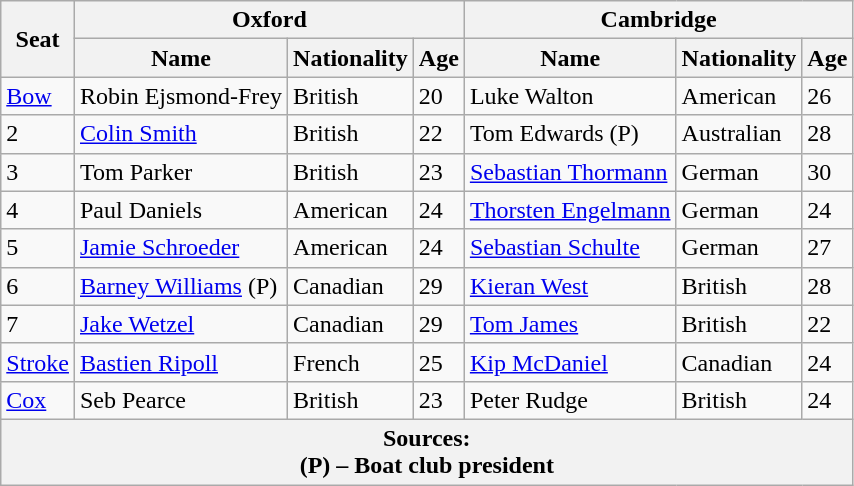<table class=wikitable>
<tr>
<th rowspan="2">Seat</th>
<th colspan="3">Oxford <br> </th>
<th colspan="3">Cambridge <br> </th>
</tr>
<tr>
<th>Name</th>
<th>Nationality</th>
<th>Age</th>
<th>Name</th>
<th>Nationality</th>
<th>Age</th>
</tr>
<tr>
<td><a href='#'>Bow</a></td>
<td>Robin Ejsmond-Frey</td>
<td>British</td>
<td>20</td>
<td>Luke Walton</td>
<td>American</td>
<td>26</td>
</tr>
<tr>
<td>2</td>
<td><a href='#'>Colin Smith</a></td>
<td>British</td>
<td>22</td>
<td>Tom Edwards (P)</td>
<td>Australian</td>
<td>28</td>
</tr>
<tr>
<td>3</td>
<td>Tom Parker</td>
<td>British</td>
<td>23</td>
<td><a href='#'>Sebastian Thormann</a></td>
<td>German</td>
<td>30</td>
</tr>
<tr>
<td>4</td>
<td>Paul Daniels</td>
<td>American</td>
<td>24</td>
<td><a href='#'>Thorsten Engelmann</a></td>
<td>German</td>
<td>24</td>
</tr>
<tr>
<td>5</td>
<td><a href='#'>Jamie Schroeder</a></td>
<td>American</td>
<td>24</td>
<td><a href='#'>Sebastian Schulte</a></td>
<td>German</td>
<td>27</td>
</tr>
<tr>
<td>6</td>
<td><a href='#'>Barney Williams</a> (P)</td>
<td>Canadian</td>
<td>29</td>
<td><a href='#'>Kieran West</a></td>
<td>British</td>
<td>28</td>
</tr>
<tr>
<td>7</td>
<td><a href='#'>Jake Wetzel</a></td>
<td>Canadian</td>
<td>29</td>
<td><a href='#'>Tom James</a></td>
<td>British</td>
<td>22</td>
</tr>
<tr>
<td><a href='#'>Stroke</a></td>
<td><a href='#'>Bastien Ripoll</a></td>
<td>French</td>
<td>25</td>
<td><a href='#'>Kip McDaniel</a></td>
<td>Canadian</td>
<td>24</td>
</tr>
<tr>
<td><a href='#'>Cox</a></td>
<td>Seb Pearce</td>
<td>British</td>
<td>23</td>
<td>Peter Rudge</td>
<td>British</td>
<td>24</td>
</tr>
<tr>
<th colspan="7">Sources:<br>(P) – Boat club president</th>
</tr>
</table>
